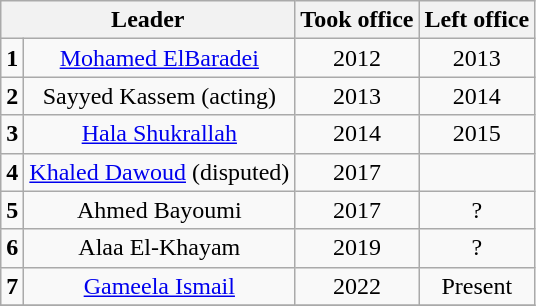<table class="wikitable" style="text-align: center;">
<tr>
<th colspan="2">Leader</th>
<th>Took office</th>
<th>Left office</th>
</tr>
<tr>
<td><strong>1</strong></td>
<td><a href='#'>Mohamed ElBaradei</a></td>
<td>2012</td>
<td>2013</td>
</tr>
<tr>
<td><strong>2</strong></td>
<td>Sayyed Kassem (acting)</td>
<td>2013</td>
<td>2014</td>
</tr>
<tr>
<td><strong>3</strong></td>
<td><a href='#'>Hala Shukrallah</a></td>
<td>2014</td>
<td>2015</td>
</tr>
<tr>
<td><strong>4</strong></td>
<td><a href='#'>Khaled Dawoud</a> (disputed)</td>
<td>2017</td>
</tr>
<tr>
<td><strong>5</strong></td>
<td>Ahmed Bayoumi</td>
<td>2017</td>
<td>?</td>
</tr>
<tr>
<td><strong>6</strong></td>
<td>Alaa El-Khayam</td>
<td>2019</td>
<td>?</td>
</tr>
<tr>
<td><strong>7</strong></td>
<td><a href='#'>Gameela Ismail</a></td>
<td>2022</td>
<td>Present</td>
</tr>
<tr>
</tr>
</table>
